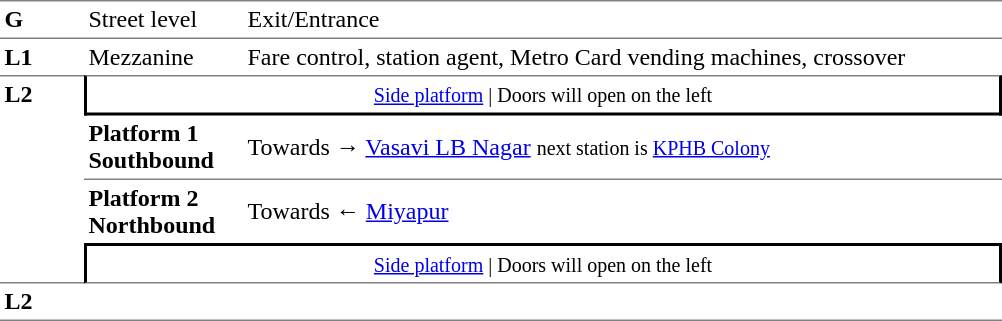<table table border=0 cellspacing=0 cellpadding=3>
<tr>
<td style="border-bottom:solid 1px gray;border-top:solid 1px gray;" width=50 valign=top><strong>G</strong></td>
<td style="border-top:solid 1px gray;border-bottom:solid 1px gray;" width=100 valign=top>Street level</td>
<td style="border-top:solid 1px gray;border-bottom:solid 1px gray;" width=500 valign=top>Exit/Entrance</td>
</tr>
<tr>
<td valign=top><strong>L1</strong></td>
<td valign=top>Mezzanine</td>
<td valign=top>Fare control, station agent, Metro Card vending machines, crossover<br></td>
</tr>
<tr>
<td style="border-top:solid 1px gray;border-bottom:solid 1px gray;" width=50 rowspan=4 valign=top><strong>L2</strong></td>
<td style="border-top:solid 1px gray;border-right:solid 2px black;border-left:solid 2px black;border-bottom:solid 2px black;text-align:center;" colspan=2><small><a href='#'>Side platform</a> | Doors will open on the left </small></td>
</tr>
<tr>
<td style="border-bottom:solid 1px gray;" width=100><span><strong>Platform 1</strong><br><strong>Southbound</strong></span></td>
<td style="border-bottom:solid 1px gray;" width=500>Towards → <a href='#'>Vasavi LB Nagar</a> <small> next station is <a href='#'>KPHB Colony</a> </small></td>
</tr>
<tr>
<td><span><strong>Platform 2</strong><br><strong>Northbound</strong></span></td>
<td>Towards ← <a href='#'>Miyapur</a></td>
</tr>
<tr>
<td style="border-top:solid 2px black;border-right:solid 2px black;border-left:solid 2px black;border-bottom:solid 1px gray;" colspan=2  align=center><small><a href='#'>Side platform</a> | Doors will open on the left </small></td>
</tr>
<tr>
<td style="border-bottom:solid 1px gray;" width=50 rowspan=2 valign=top><strong>L2</strong></td>
<td style="border-bottom:solid 1px gray;" width=100></td>
<td style="border-bottom:solid 1px gray;" width=500></td>
</tr>
<tr>
</tr>
</table>
